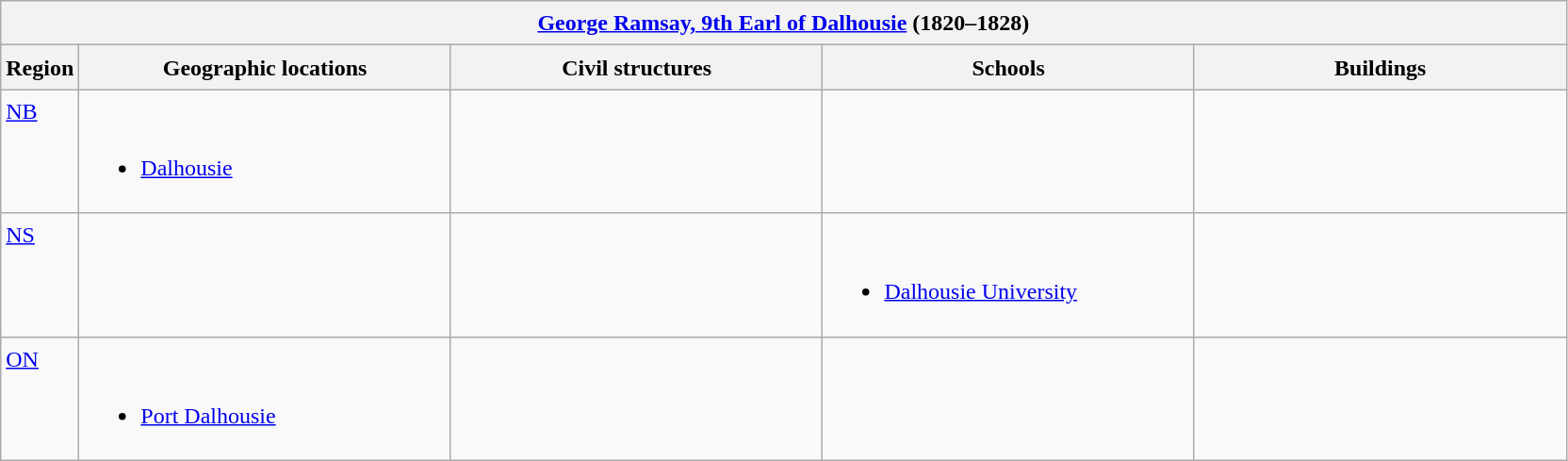<table class="wikitable sortable" style="font-size:1.00em; line-height:1.5em;">
<tr>
<th colspan="5"> <a href='#'>George Ramsay, 9th Earl of Dalhousie</a> (1820–1828)</th>
</tr>
<tr>
<th width="5%">Region</th>
<th width="23.75%">Geographic locations</th>
<th width="23.75%">Civil structures</th>
<th width="23.75%">Schools</th>
<th width="23.75%">Buildings</th>
</tr>
<tr>
<td align=left valign=top> <a href='#'>NB</a></td>
<td align=left valign=top><br><ul><li><a href='#'>Dalhousie</a></li></ul></td>
<td></td>
<td></td>
<td></td>
</tr>
<tr>
<td align=left valign=top> <a href='#'>NS</a></td>
<td></td>
<td></td>
<td align=left valign=top><br><ul><li><a href='#'>Dalhousie University</a></li></ul></td>
<td></td>
</tr>
<tr>
<td align=left valign=top> <a href='#'>ON</a></td>
<td align=left valign=top><br><ul><li><a href='#'>Port Dalhousie</a></li></ul></td>
<td></td>
<td></td>
<td></td>
</tr>
</table>
